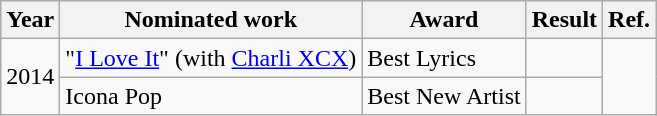<table class="wikitable">
<tr>
<th>Year</th>
<th>Nominated work</th>
<th>Award</th>
<th>Result</th>
<th>Ref.</th>
</tr>
<tr>
<td rowspan=2>2014</td>
<td>"<a href='#'>I Love It</a>" (with <a href='#'>Charli XCX</a>)</td>
<td>Best Lyrics</td>
<td></td>
<td rowspan=2></td>
</tr>
<tr>
<td>Icona Pop</td>
<td>Best New Artist</td>
<td></td>
</tr>
</table>
